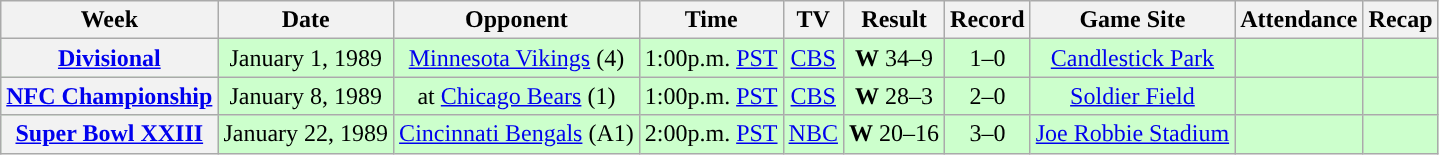<table class="wikitable" style="text-align:center">
<tr>
<th>Week</th>
<th>Date</th>
<th>Opponent</th>
<th>Time</th>
<th>TV</th>
<th>Result</th>
<th>Record</th>
<th>Game Site</th>
<th>Attendance</th>
<th>Recap</th>
</tr>
<tr style="background:#cfc">
<th><a href='#'>Divisional</a></th>
<td>January 1, 1989</td>
<td><a href='#'>Minnesota Vikings</a> (4)</td>
<td>1:00p.m. <a href='#'>PST</a></td>
<td><a href='#'>CBS</a></td>
<td><strong>W</strong> 34–9</td>
<td>1–0</td>
<td><a href='#'>Candlestick Park</a></td>
<td></td>
<td></td>
</tr>
<tr style="background:#cfc">
<th><a href='#'>NFC Championship</a></th>
<td>January 8, 1989</td>
<td>at <a href='#'>Chicago Bears</a> (1)</td>
<td>1:00p.m. <a href='#'>PST</a></td>
<td><a href='#'>CBS</a></td>
<td><strong>W</strong> 28–3</td>
<td>2–0</td>
<td><a href='#'>Soldier Field</a></td>
<td></td>
<td></td>
</tr>
<tr style="background:#cfc">
<th><a href='#'>Super Bowl XXIII</a></th>
<td>January 22, 1989</td>
<td><a href='#'>Cincinnati Bengals</a> (A1)</td>
<td>2:00p.m. <a href='#'>PST</a></td>
<td><a href='#'>NBC</a></td>
<td><strong>W</strong> 20–16</td>
<td>3–0</td>
<td><a href='#'>Joe Robbie Stadium</a></td>
<td></td>
<td></td>
</tr>
</table>
